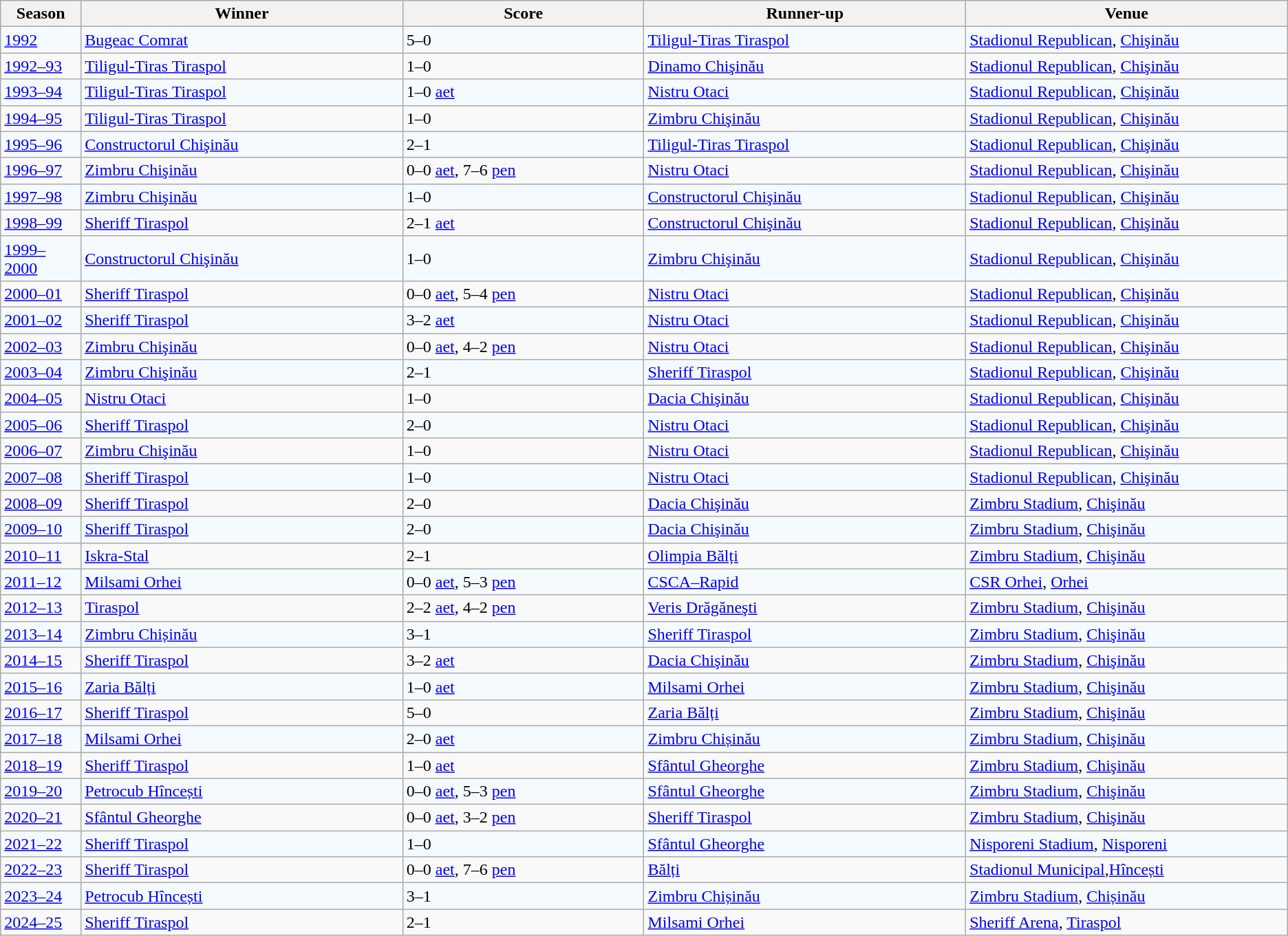<table class="wikitable">
<tr>
<th width=5%>Season</th>
<th width=20%>Winner</th>
<th width=15%>Score</th>
<th width=20%>Runner-up</th>
<th width=20%>Venue</th>
</tr>
<tr bgcolor=#F5FAFF>
<td><a href='#'>1992</a></td>
<td><a href='#'>Bugeac Comrat</a></td>
<td>5–0</td>
<td><a href='#'>Tiligul-Tiras Tiraspol</a></td>
<td><a href='#'>Stadionul Republican</a>, <a href='#'>Chişinău</a></td>
</tr>
<tr>
<td><a href='#'>1992–93</a></td>
<td><a href='#'>Tiligul-Tiras Tiraspol</a></td>
<td>1–0</td>
<td><a href='#'>Dinamo Chişinău</a></td>
<td><a href='#'>Stadionul Republican</a>, <a href='#'>Chişinău</a></td>
</tr>
<tr bgcolor=#F5FAFF>
<td><a href='#'>1993–94</a></td>
<td><a href='#'>Tiligul-Tiras Tiraspol</a></td>
<td>1–0 <a href='#'>aet</a></td>
<td><a href='#'>Nistru Otaci</a></td>
<td><a href='#'>Stadionul Republican</a>, <a href='#'>Chişinău</a></td>
</tr>
<tr>
<td><a href='#'>1994–95</a></td>
<td><a href='#'>Tiligul-Tiras Tiraspol</a></td>
<td>1–0</td>
<td><a href='#'>Zimbru Chişinău</a></td>
<td><a href='#'>Stadionul Republican</a>, <a href='#'>Chişinău</a></td>
</tr>
<tr bgcolor=#F5FAFF>
<td><a href='#'>1995–96</a></td>
<td><a href='#'>Constructorul Chişinău</a></td>
<td>2–1</td>
<td><a href='#'>Tiligul-Tiras Tiraspol</a></td>
<td><a href='#'>Stadionul Republican</a>, <a href='#'>Chişinău</a></td>
</tr>
<tr>
<td><a href='#'>1996–97</a></td>
<td><a href='#'>Zimbru Chişinău</a></td>
<td>0–0 <a href='#'>aet</a>,  7–6 <a href='#'>pen</a></td>
<td><a href='#'>Nistru Otaci</a></td>
<td><a href='#'>Stadionul Republican</a>, <a href='#'>Chişinău</a></td>
</tr>
<tr bgcolor=#F5FAFF>
<td><a href='#'>1997–98</a></td>
<td><a href='#'>Zimbru Chişinău</a></td>
<td>1–0</td>
<td><a href='#'>Constructorul Chişinău</a></td>
<td><a href='#'>Stadionul Republican</a>, <a href='#'>Chişinău</a></td>
</tr>
<tr>
<td><a href='#'>1998–99</a></td>
<td><a href='#'>Sheriff Tiraspol</a></td>
<td>2–1 <a href='#'>aet</a></td>
<td><a href='#'>Constructorul Chişinău</a></td>
<td><a href='#'>Stadionul Republican</a>, <a href='#'>Chişinău</a></td>
</tr>
<tr bgcolor=#F5FAFF>
<td><a href='#'>1999–2000</a></td>
<td><a href='#'>Constructorul Chişinău</a></td>
<td>1–0</td>
<td><a href='#'>Zimbru Chişinău</a></td>
<td><a href='#'>Stadionul Republican</a>, <a href='#'>Chişinău</a></td>
</tr>
<tr>
<td><a href='#'>2000–01</a></td>
<td><a href='#'>Sheriff Tiraspol</a></td>
<td>0–0 <a href='#'>aet</a>,  5–4 <a href='#'>pen</a></td>
<td><a href='#'>Nistru Otaci</a></td>
<td><a href='#'>Stadionul Republican</a>, <a href='#'>Chişinău</a></td>
</tr>
<tr bgcolor=#F5FAFF>
<td><a href='#'>2001–02</a></td>
<td><a href='#'>Sheriff Tiraspol</a></td>
<td>3–2 <a href='#'>aet</a></td>
<td><a href='#'>Nistru Otaci</a></td>
<td><a href='#'>Stadionul Republican</a>, <a href='#'>Chişinău</a></td>
</tr>
<tr>
<td><a href='#'>2002–03</a></td>
<td><a href='#'>Zimbru Chişinău</a></td>
<td>0–0 <a href='#'>aet</a>,  4–2 <a href='#'>pen</a></td>
<td><a href='#'>Nistru Otaci</a></td>
<td><a href='#'>Stadionul Republican</a>, <a href='#'>Chişinău</a></td>
</tr>
<tr bgcolor=#F5FAFF>
<td><a href='#'>2003–04</a></td>
<td><a href='#'>Zimbru Chişinău</a></td>
<td>2–1</td>
<td><a href='#'>Sheriff Tiraspol</a></td>
<td><a href='#'>Stadionul Republican</a>, <a href='#'>Chişinău</a></td>
</tr>
<tr>
<td><a href='#'>2004–05</a></td>
<td><a href='#'>Nistru Otaci</a></td>
<td>1–0</td>
<td><a href='#'>Dacia Chişinău</a></td>
<td><a href='#'>Stadionul Republican</a>, <a href='#'>Chişinău</a></td>
</tr>
<tr bgcolor=#F5FAFF>
<td><a href='#'>2005–06</a></td>
<td><a href='#'>Sheriff Tiraspol</a></td>
<td>2–0</td>
<td><a href='#'>Nistru Otaci</a></td>
<td><a href='#'>Stadionul Republican</a>, <a href='#'>Chişinău</a></td>
</tr>
<tr>
<td><a href='#'>2006–07</a></td>
<td><a href='#'>Zimbru Chişinău</a></td>
<td>1–0</td>
<td><a href='#'>Nistru Otaci</a></td>
<td><a href='#'>Stadionul Republican</a>, <a href='#'>Chişinău</a></td>
</tr>
<tr bgcolor=#F5FAFF>
<td><a href='#'>2007–08</a></td>
<td><a href='#'>Sheriff Tiraspol</a></td>
<td>1–0</td>
<td><a href='#'>Nistru Otaci</a></td>
<td><a href='#'>Stadionul Republican</a>, <a href='#'>Chişinău</a></td>
</tr>
<tr>
<td><a href='#'>2008–09</a></td>
<td><a href='#'>Sheriff Tiraspol</a></td>
<td>2–0</td>
<td><a href='#'>Dacia Chişinău</a></td>
<td><a href='#'>Zimbru Stadium</a>, <a href='#'>Chişinău</a></td>
</tr>
<tr bgcolor=#F5FAFF>
<td><a href='#'>2009–10</a></td>
<td><a href='#'>Sheriff Tiraspol</a></td>
<td>2–0</td>
<td><a href='#'>Dacia Chişinău</a></td>
<td><a href='#'>Zimbru Stadium</a>, <a href='#'>Chişinău</a></td>
</tr>
<tr>
<td><a href='#'>2010–11</a></td>
<td><a href='#'>Iskra-Stal</a></td>
<td>2–1</td>
<td><a href='#'>Olimpia Bălți</a></td>
<td><a href='#'>Zimbru Stadium</a>, <a href='#'>Chişinău</a></td>
</tr>
<tr bgcolor=#F5FAFF>
<td><a href='#'>2011–12</a></td>
<td><a href='#'>Milsami Orhei</a></td>
<td>0–0 <a href='#'>aet</a>,  5–3 <a href='#'>pen</a></td>
<td><a href='#'>CSCA–Rapid</a></td>
<td><a href='#'>CSR Orhei</a>, <a href='#'>Orhei</a></td>
</tr>
<tr>
<td><a href='#'>2012–13</a></td>
<td><a href='#'>Tiraspol</a></td>
<td>2–2 <a href='#'>aet</a>,  4–2 <a href='#'>pen</a></td>
<td><a href='#'>Veris Drăgăneşti</a></td>
<td><a href='#'>Zimbru Stadium</a>, <a href='#'>Chişinău</a></td>
</tr>
<tr bgcolor=#F5FAFF>
<td><a href='#'>2013–14</a></td>
<td><a href='#'>Zimbru Chișinău</a></td>
<td>3–1</td>
<td><a href='#'>Sheriff Tiraspol</a></td>
<td><a href='#'>Zimbru Stadium</a>, <a href='#'>Chişinău</a></td>
</tr>
<tr>
<td><a href='#'>2014–15</a></td>
<td><a href='#'>Sheriff Tiraspol</a></td>
<td>3–2 <a href='#'>aet</a></td>
<td><a href='#'>Dacia Chişinău</a></td>
<td><a href='#'>Zimbru Stadium</a>, <a href='#'>Chişinău</a></td>
</tr>
<tr bgcolor=#F5FAFF>
<td><a href='#'>2015–16</a></td>
<td><a href='#'>Zaria Bălți</a></td>
<td>1–0 <a href='#'>aet</a></td>
<td><a href='#'>Milsami Orhei</a></td>
<td><a href='#'>Zimbru Stadium</a>, <a href='#'>Chişinău</a></td>
</tr>
<tr>
<td><a href='#'>2016–17</a></td>
<td><a href='#'>Sheriff Tiraspol</a></td>
<td>5–0</td>
<td><a href='#'>Zaria Bălți</a></td>
<td><a href='#'>Zimbru Stadium</a>, <a href='#'>Chişinău</a></td>
</tr>
<tr bgcolor=#F5FAFF>
<td><a href='#'>2017–18</a></td>
<td><a href='#'>Milsami Orhei</a></td>
<td>2–0 <a href='#'>aet</a></td>
<td><a href='#'>Zimbru Chișinău</a></td>
<td><a href='#'>Zimbru Stadium</a>, <a href='#'>Chişinău</a></td>
</tr>
<tr>
<td><a href='#'>2018–19</a></td>
<td><a href='#'>Sheriff Tiraspol</a></td>
<td>1–0 <a href='#'>aet</a></td>
<td><a href='#'>Sfântul Gheorghe</a></td>
<td><a href='#'>Zimbru Stadium</a>, <a href='#'>Chişinău</a></td>
</tr>
<tr bgcolor=#F5FAFF>
<td><a href='#'>2019–20</a></td>
<td><a href='#'>Petrocub Hîncești</a></td>
<td>0–0 <a href='#'>aet</a>,  5–3 <a href='#'>pen</a></td>
<td><a href='#'>Sfântul Gheorghe</a></td>
<td><a href='#'>Zimbru Stadium</a>, <a href='#'>Chişinău</a></td>
</tr>
<tr>
<td><a href='#'>2020–21</a></td>
<td><a href='#'>Sfântul Gheorghe</a></td>
<td>0–0 <a href='#'>aet</a>,  3–2 <a href='#'>pen</a></td>
<td><a href='#'>Sheriff Tiraspol</a></td>
<td><a href='#'>Zimbru Stadium</a>, <a href='#'>Chişinău</a></td>
</tr>
<tr bgcolor=#F5FAFF>
<td><a href='#'>2021–22</a></td>
<td><a href='#'>Sheriff Tiraspol</a></td>
<td>1–0</td>
<td><a href='#'>Sfântul Gheorghe</a></td>
<td><a href='#'>Nisporeni Stadium</a>, <a href='#'>Nisporeni</a></td>
</tr>
<tr>
<td><a href='#'>2022–23</a></td>
<td><a href='#'>Sheriff Tiraspol</a></td>
<td>0–0 <a href='#'>aet</a>,  7–6 <a href='#'>pen</a></td>
<td><a href='#'>Bălți</a></td>
<td><a href='#'>Stadionul Municipal</a>,<a href='#'>Hîncești</a></td>
</tr>
<tr bgcolor=#F5FAFF>
<td><a href='#'>2023–24</a></td>
<td><a href='#'>Petrocub Hîncești</a></td>
<td>3–1</td>
<td><a href='#'>Zimbru Chișinău</a></td>
<td><a href='#'>Zimbru Stadium</a>, <a href='#'>Chișinău</a></td>
</tr>
<tr>
<td><a href='#'>2024–25</a></td>
<td><a href='#'>Sheriff Tiraspol</a></td>
<td>2–1</td>
<td><a href='#'>Milsami Orhei</a></td>
<td><a href='#'>Sheriff Arena</a>, <a href='#'>Tiraspol</a></td>
</tr>
</table>
